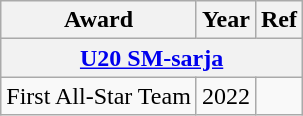<table class="wikitable">
<tr>
<th>Award</th>
<th>Year</th>
<th>Ref</th>
</tr>
<tr>
<th colspan="3"><a href='#'>U20 SM-sarja</a></th>
</tr>
<tr>
<td>First All-Star Team</td>
<td>2022</td>
<td></td>
</tr>
</table>
